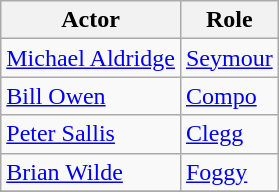<table class="wikitable">
<tr>
<th>Actor</th>
<th>Role</th>
</tr>
<tr>
<td><a href='#'>Michael Aldridge</a></td>
<td><a href='#'>Seymour</a> </td>
</tr>
<tr>
<td><a href='#'>Bill Owen</a></td>
<td><a href='#'>Compo</a></td>
</tr>
<tr>
<td><a href='#'>Peter Sallis</a></td>
<td><a href='#'>Clegg</a></td>
</tr>
<tr>
<td><a href='#'>Brian Wilde</a></td>
<td><a href='#'>Foggy</a></td>
</tr>
<tr>
</tr>
</table>
